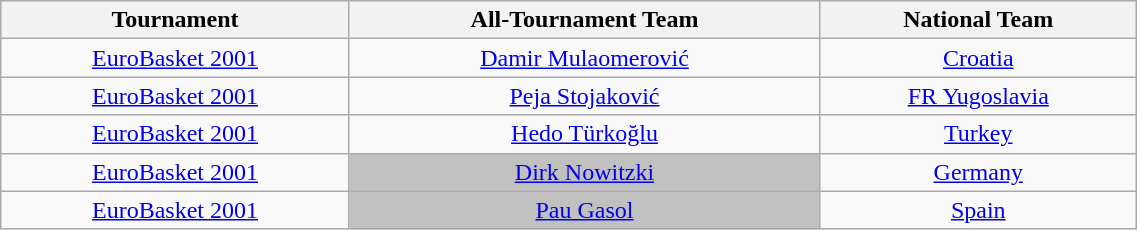<table class="wikitable sortable" style="text-align:center; width: 60%">
<tr>
<th>Tournament</th>
<th>All-Tournament Team</th>
<th>National Team</th>
</tr>
<tr>
<td><a href='#'>EuroBasket 2001</a></td>
<td> <a href='#'>Damir Mulaomerović</a></td>
<td> <a href='#'>Croatia</a></td>
</tr>
<tr>
<td><a href='#'>EuroBasket 2001</a></td>
<td> <a href='#'>Peja Stojaković</a></td>
<td> <a href='#'>FR Yugoslavia</a></td>
</tr>
<tr>
<td><a href='#'>EuroBasket 2001</a></td>
<td> <a href='#'>Hedo Türkoğlu</a></td>
<td> <a href='#'>Turkey</a></td>
</tr>
<tr>
<td><a href='#'>EuroBasket 2001</a></td>
<td bgcolor="#C0C0C0"> <a href='#'>Dirk Nowitzki</a></td>
<td> <a href='#'>Germany</a></td>
</tr>
<tr>
<td><a href='#'>EuroBasket 2001</a></td>
<td bgcolor="#C0C0C0"> <a href='#'>Pau Gasol</a></td>
<td> <a href='#'>Spain</a></td>
</tr>
</table>
